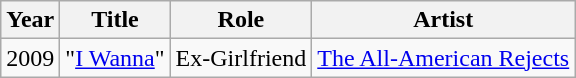<table class="wikitable sortable">
<tr>
<th>Year</th>
<th>Title</th>
<th>Role</th>
<th class="unsortable">Artist</th>
</tr>
<tr>
<td>2009</td>
<td>"<a href='#'>I Wanna</a>"</td>
<td>Ex-Girlfriend</td>
<td><a href='#'>The All-American Rejects</a></td>
</tr>
</table>
